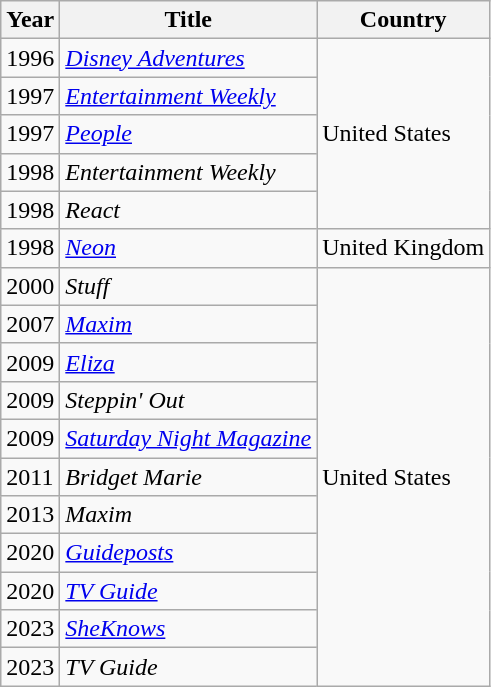<table class="wikitable sortable">
<tr>
<th>Year</th>
<th>Title</th>
<th>Country</th>
</tr>
<tr>
<td>1996</td>
<td><em><a href='#'>Disney Adventures</a></em></td>
<td rowspan="5">United States</td>
</tr>
<tr>
<td>1997</td>
<td><em><a href='#'>Entertainment Weekly</a></em></td>
</tr>
<tr>
<td>1997</td>
<td><em><a href='#'>People</a></em></td>
</tr>
<tr>
<td>1998</td>
<td><em>Entertainment Weekly</em></td>
</tr>
<tr>
<td>1998</td>
<td><em>React</em></td>
</tr>
<tr>
<td>1998</td>
<td><em><a href='#'>Neon</a></em></td>
<td>United Kingdom</td>
</tr>
<tr>
<td>2000</td>
<td><em>Stuff</em></td>
<td rowspan="11">United States</td>
</tr>
<tr>
<td>2007</td>
<td><em><a href='#'>Maxim</a></em></td>
</tr>
<tr>
<td>2009</td>
<td><em><a href='#'>Eliza</a></em></td>
</tr>
<tr>
<td>2009</td>
<td><em>Steppin' Out</em></td>
</tr>
<tr>
<td>2009</td>
<td><em><a href='#'>Saturday Night Magazine</a></em></td>
</tr>
<tr>
<td>2011</td>
<td><em>Bridget Marie</em></td>
</tr>
<tr>
<td>2013</td>
<td><em>Maxim</em></td>
</tr>
<tr>
<td>2020</td>
<td><em><a href='#'>Guideposts</a></em></td>
</tr>
<tr>
<td>2020</td>
<td><em><a href='#'>TV Guide</a></em></td>
</tr>
<tr>
<td>2023</td>
<td><em><a href='#'>SheKnows</a></em></td>
</tr>
<tr>
<td>2023</td>
<td><em>TV Guide</em></td>
</tr>
</table>
